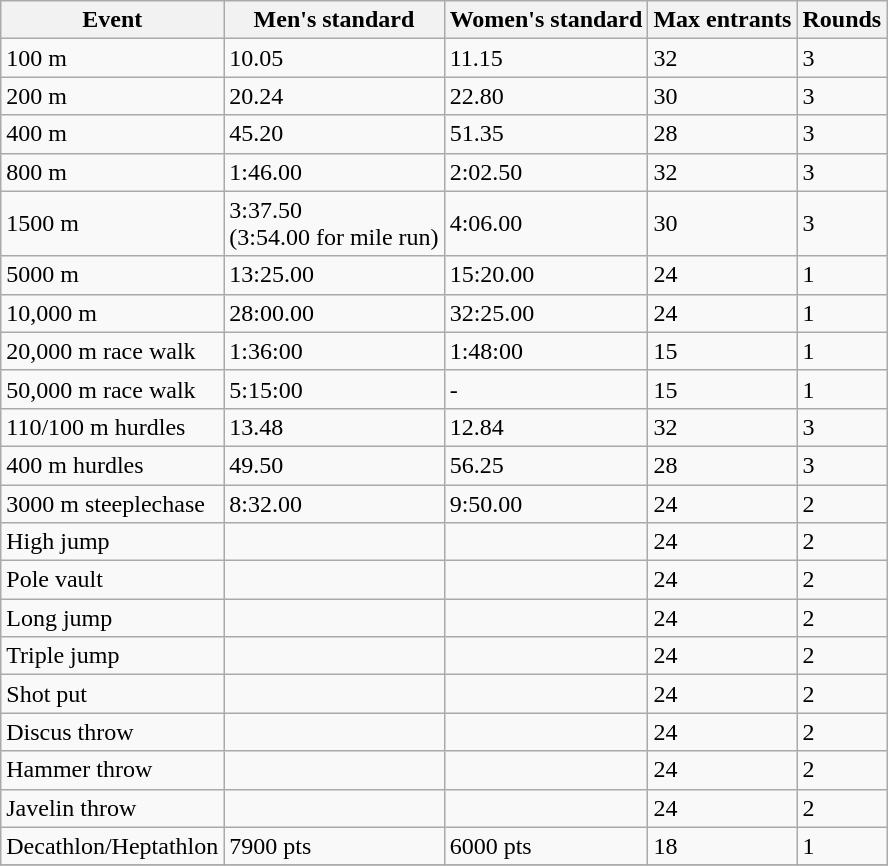<table class="wikitable sortable">
<tr>
<th>Event</th>
<th>Men's standard</th>
<th>Women's standard</th>
<th>Max entrants</th>
<th>Rounds</th>
</tr>
<tr>
<td>100 m</td>
<td>10.05</td>
<td>11.15</td>
<td>32</td>
<td>3</td>
</tr>
<tr>
<td>200 m</td>
<td>20.24</td>
<td>22.80</td>
<td>30</td>
<td>3</td>
</tr>
<tr>
<td>400 m</td>
<td>45.20</td>
<td>51.35</td>
<td>28</td>
<td>3</td>
</tr>
<tr>
<td>800 m</td>
<td>1:46.00</td>
<td>2:02.50</td>
<td>32</td>
<td>3</td>
</tr>
<tr>
<td>1500 m</td>
<td>3:37.50<br>(3:54.00 for mile run)</td>
<td>4:06.00</td>
<td>30</td>
<td>3</td>
</tr>
<tr>
<td>5000 m</td>
<td>13:25.00</td>
<td>15:20.00</td>
<td>24</td>
<td>1</td>
</tr>
<tr>
<td>10,000 m</td>
<td>28:00.00</td>
<td>32:25.00</td>
<td>24</td>
<td>1</td>
</tr>
<tr>
<td>20,000 m race walk</td>
<td>1:36:00</td>
<td>1:48:00</td>
<td>15</td>
<td>1</td>
</tr>
<tr>
<td>50,000 m race walk</td>
<td>5:15:00</td>
<td>-</td>
<td>15</td>
<td>1</td>
</tr>
<tr>
<td>110/100 m hurdles</td>
<td>13.48</td>
<td>12.84</td>
<td>32</td>
<td>3</td>
</tr>
<tr>
<td>400 m hurdles</td>
<td>49.50</td>
<td>56.25</td>
<td>28</td>
<td>3</td>
</tr>
<tr>
<td>3000 m steeplechase</td>
<td>8:32.00</td>
<td>9:50.00</td>
<td>24</td>
<td>2</td>
</tr>
<tr>
<td>High jump</td>
<td></td>
<td></td>
<td>24</td>
<td>2</td>
</tr>
<tr>
<td>Pole vault</td>
<td></td>
<td></td>
<td>24</td>
<td>2</td>
</tr>
<tr>
<td>Long jump</td>
<td></td>
<td></td>
<td>24</td>
<td>2</td>
</tr>
<tr>
<td>Triple jump</td>
<td></td>
<td></td>
<td>24</td>
<td>2</td>
</tr>
<tr>
<td>Shot put</td>
<td></td>
<td></td>
<td>24</td>
<td>2</td>
</tr>
<tr>
<td>Discus throw</td>
<td></td>
<td></td>
<td>24</td>
<td>2</td>
</tr>
<tr>
<td>Hammer throw</td>
<td></td>
<td></td>
<td>24</td>
<td>2</td>
</tr>
<tr>
<td>Javelin throw</td>
<td></td>
<td></td>
<td>24</td>
<td>2</td>
</tr>
<tr>
<td>Decathlon/Heptathlon</td>
<td>7900 pts</td>
<td>6000 pts</td>
<td>18</td>
<td>1</td>
</tr>
<tr>
</tr>
</table>
